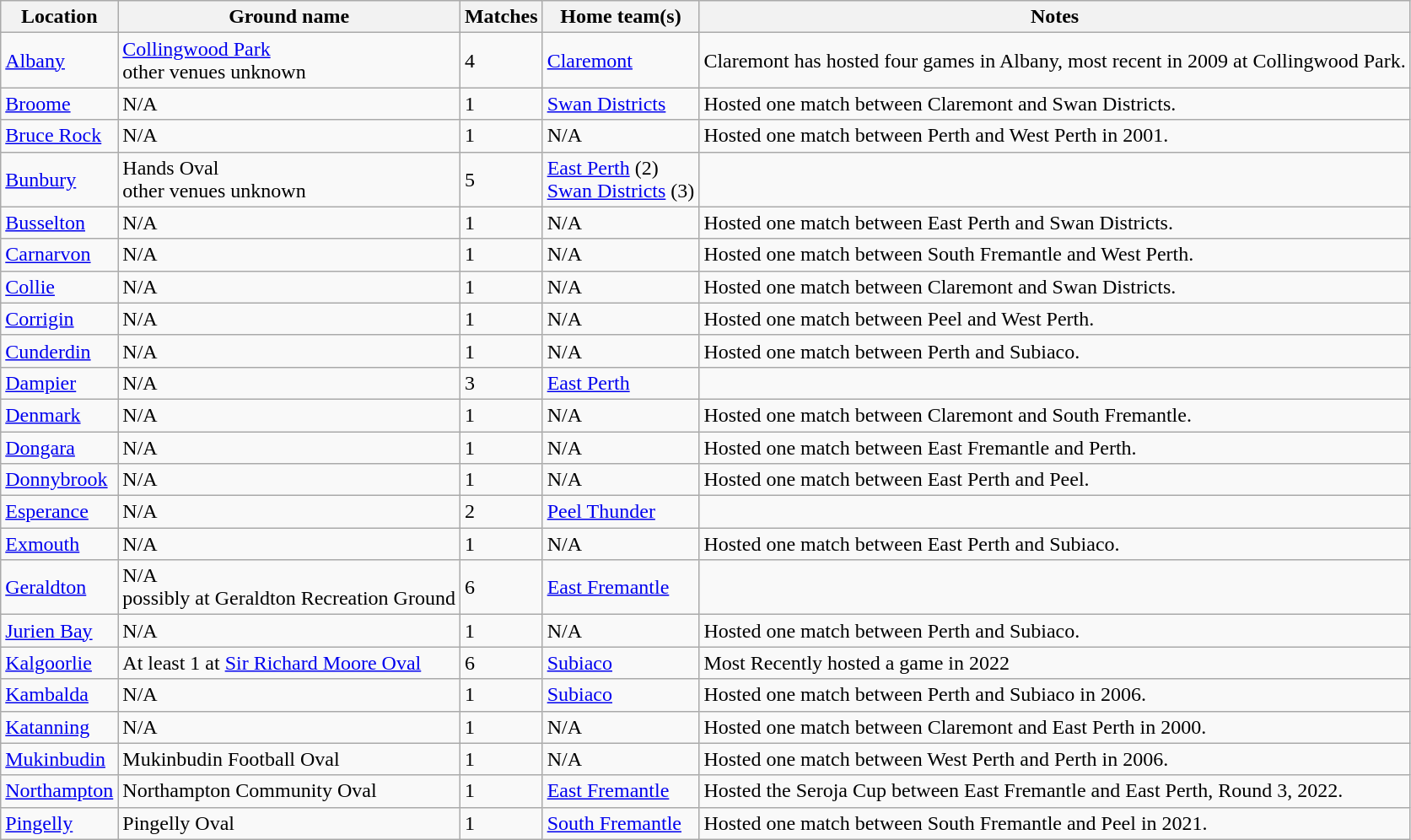<table class=wikitable>
<tr>
<th>Location</th>
<th>Ground name</th>
<th>Matches</th>
<th>Home team(s)</th>
<th>Notes</th>
</tr>
<tr>
<td><a href='#'>Albany</a></td>
<td><a href='#'>Collingwood Park</a><br>other venues unknown</td>
<td>4</td>
<td><a href='#'>Claremont</a></td>
<td>Claremont has hosted four games in Albany, most recent in 2009 at Collingwood Park.</td>
</tr>
<tr>
<td><a href='#'>Broome</a></td>
<td>N/A</td>
<td>1</td>
<td><a href='#'>Swan Districts</a></td>
<td>Hosted one match between Claremont and Swan Districts.</td>
</tr>
<tr>
<td><a href='#'>Bruce Rock</a></td>
<td>N/A</td>
<td>1</td>
<td>N/A</td>
<td>Hosted one match between Perth and West Perth in 2001.</td>
</tr>
<tr>
<td><a href='#'>Bunbury</a></td>
<td>Hands Oval<br>other venues unknown</td>
<td>5</td>
<td><a href='#'>East Perth</a> (2)<br><a href='#'>Swan Districts</a> (3)</td>
<td></td>
</tr>
<tr>
<td><a href='#'>Busselton</a></td>
<td>N/A</td>
<td>1</td>
<td>N/A</td>
<td>Hosted one match between East Perth and Swan Districts.</td>
</tr>
<tr>
<td><a href='#'>Carnarvon</a></td>
<td>N/A</td>
<td>1</td>
<td>N/A</td>
<td>Hosted one match between South Fremantle and West Perth.</td>
</tr>
<tr>
<td><a href='#'>Collie</a></td>
<td>N/A</td>
<td>1</td>
<td>N/A</td>
<td>Hosted one match between Claremont and Swan Districts.</td>
</tr>
<tr>
<td><a href='#'>Corrigin</a></td>
<td>N/A</td>
<td>1</td>
<td>N/A</td>
<td>Hosted one match between Peel and West Perth.</td>
</tr>
<tr>
<td><a href='#'>Cunderdin</a></td>
<td>N/A</td>
<td>1</td>
<td>N/A</td>
<td>Hosted one match between Perth and Subiaco.</td>
</tr>
<tr>
<td><a href='#'>Dampier</a></td>
<td>N/A</td>
<td>3</td>
<td><a href='#'>East Perth</a></td>
<td></td>
</tr>
<tr>
<td><a href='#'>Denmark</a></td>
<td>N/A</td>
<td>1</td>
<td>N/A</td>
<td>Hosted one match between Claremont and South Fremantle.</td>
</tr>
<tr>
<td><a href='#'>Dongara</a></td>
<td>N/A</td>
<td>1</td>
<td>N/A</td>
<td>Hosted one match between East Fremantle and Perth.</td>
</tr>
<tr>
<td><a href='#'>Donnybrook</a></td>
<td>N/A</td>
<td>1</td>
<td>N/A</td>
<td>Hosted one match between East Perth and Peel.</td>
</tr>
<tr>
<td><a href='#'>Esperance</a></td>
<td>N/A</td>
<td>2</td>
<td><a href='#'>Peel Thunder</a></td>
<td></td>
</tr>
<tr>
<td><a href='#'>Exmouth</a></td>
<td>N/A</td>
<td>1</td>
<td>N/A</td>
<td>Hosted one match between East Perth and Subiaco.</td>
</tr>
<tr>
<td><a href='#'>Geraldton</a></td>
<td>N/A<br>possibly at Geraldton Recreation Ground</td>
<td>6</td>
<td><a href='#'>East Fremantle</a></td>
<td></td>
</tr>
<tr>
<td><a href='#'>Jurien Bay</a></td>
<td>N/A</td>
<td>1</td>
<td>N/A</td>
<td>Hosted one match between Perth and Subiaco.</td>
</tr>
<tr>
<td><a href='#'>Kalgoorlie</a></td>
<td>At least 1 at <a href='#'>Sir Richard Moore Oval</a></td>
<td>6</td>
<td><a href='#'>Subiaco</a></td>
<td>Most Recently hosted a game in 2022</td>
</tr>
<tr>
<td><a href='#'>Kambalda</a></td>
<td>N/A</td>
<td>1</td>
<td><a href='#'>Subiaco</a></td>
<td>Hosted one match between Perth and Subiaco in 2006.</td>
</tr>
<tr>
<td><a href='#'>Katanning</a></td>
<td>N/A</td>
<td>1</td>
<td>N/A</td>
<td>Hosted one match between Claremont and East Perth in 2000.</td>
</tr>
<tr>
<td><a href='#'>Mukinbudin</a></td>
<td>Mukinbudin Football Oval</td>
<td>1</td>
<td>N/A</td>
<td>Hosted one match between West Perth and Perth in 2006.</td>
</tr>
<tr>
<td><a href='#'>Northampton</a></td>
<td>Northampton Community Oval</td>
<td>1</td>
<td><a href='#'>East Fremantle</a></td>
<td>Hosted the Seroja Cup between East Fremantle and East Perth, Round 3, 2022.</td>
</tr>
<tr>
<td><a href='#'>Pingelly</a></td>
<td>Pingelly Oval</td>
<td>1</td>
<td><a href='#'>South Fremantle</a></td>
<td>Hosted one match between South Fremantle and Peel in 2021.</td>
</tr>
</table>
